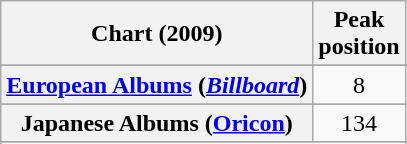<table class="wikitable sortable plainrowheaders" style="text-align:center">
<tr>
<th scope="col">Chart (2009)</th>
<th scope="col">Peak<br>position</th>
</tr>
<tr>
</tr>
<tr>
</tr>
<tr>
</tr>
<tr>
<th scope="row"><a href='#'>European Albums</a> (<em><a href='#'>Billboard</a></em>)</th>
<td>8</td>
</tr>
<tr>
</tr>
<tr>
</tr>
<tr>
</tr>
<tr>
<th scope="row">Japanese Albums (<a href='#'>Oricon</a>)</th>
<td>134</td>
</tr>
<tr>
</tr>
<tr>
</tr>
<tr>
</tr>
<tr>
</tr>
<tr>
</tr>
<tr>
</tr>
</table>
